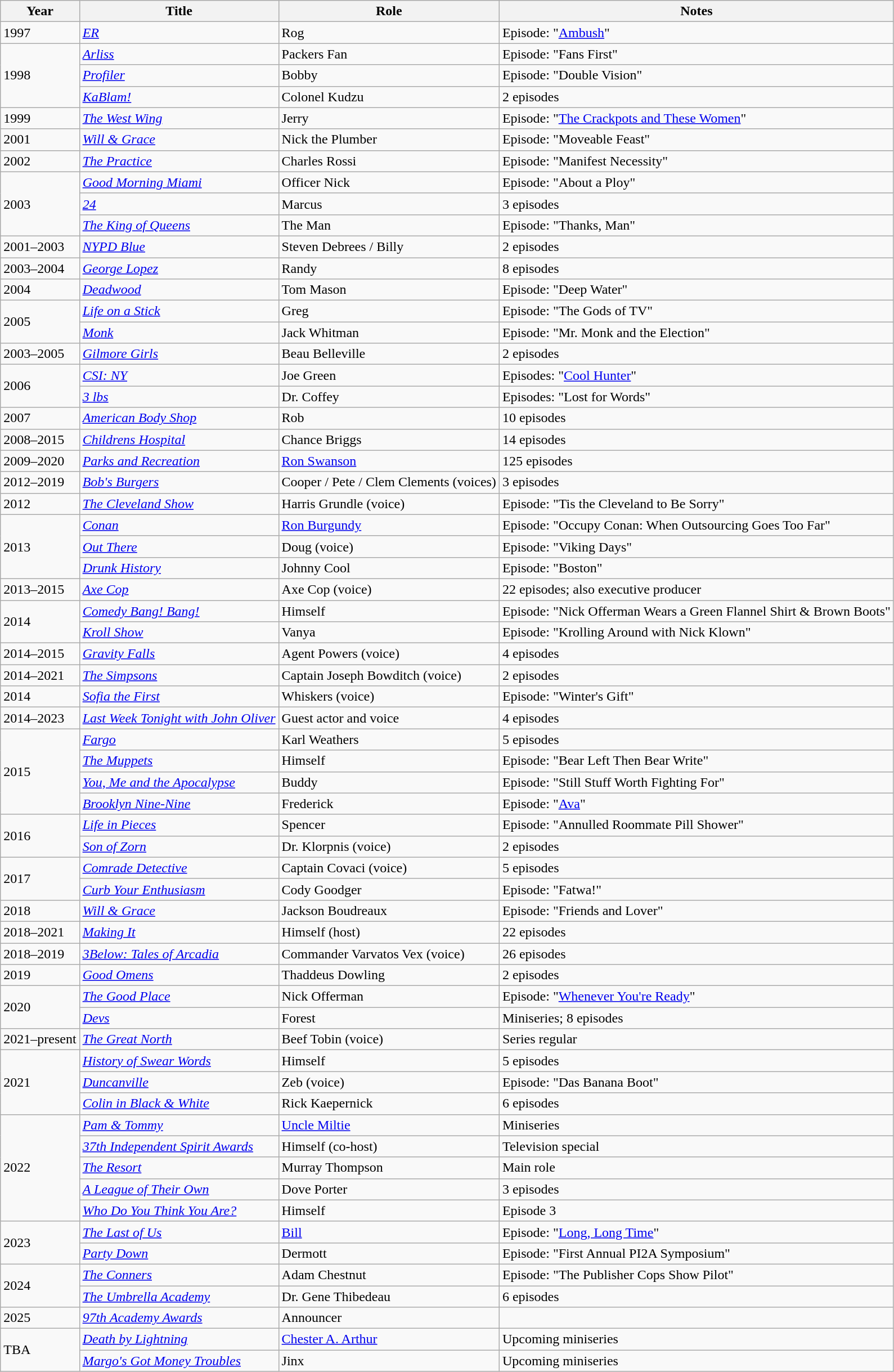<table class="wikitable sortable">
<tr>
<th>Year</th>
<th>Title</th>
<th>Role</th>
<th class="unsortable">Notes</th>
</tr>
<tr>
<td>1997</td>
<td><em><a href='#'>ER</a></em></td>
<td>Rog</td>
<td>Episode: "<a href='#'>Ambush</a>"</td>
</tr>
<tr>
<td rowspan="3">1998</td>
<td><em><a href='#'>Arliss</a></em></td>
<td>Packers Fan</td>
<td>Episode: "Fans First"</td>
</tr>
<tr>
<td><em><a href='#'>Profiler</a></em></td>
<td>Bobby</td>
<td>Episode: "Double Vision"</td>
</tr>
<tr>
<td><em><a href='#'>KaBlam!</a></em></td>
<td>Colonel Kudzu</td>
<td>2 episodes</td>
</tr>
<tr>
<td>1999</td>
<td><em><a href='#'>The West Wing</a></em></td>
<td>Jerry</td>
<td>Episode: "<a href='#'>The Crackpots and These Women</a>"</td>
</tr>
<tr>
<td>2001</td>
<td><em><a href='#'>Will & Grace</a></em></td>
<td>Nick the Plumber</td>
<td>Episode: "Moveable Feast"</td>
</tr>
<tr>
<td>2002</td>
<td><em><a href='#'>The Practice</a></em></td>
<td>Charles Rossi</td>
<td>Episode: "Manifest Necessity"</td>
</tr>
<tr>
<td rowspan="3">2003</td>
<td><em><a href='#'>Good Morning Miami</a></em></td>
<td>Officer Nick</td>
<td>Episode: "About a Ploy"</td>
</tr>
<tr>
<td><em><a href='#'>24</a></em></td>
<td>Marcus</td>
<td>3 episodes</td>
</tr>
<tr>
<td><em><a href='#'>The King of Queens</a></em></td>
<td>The Man</td>
<td>Episode: "Thanks, Man"</td>
</tr>
<tr>
<td>2001–2003</td>
<td><em><a href='#'>NYPD Blue</a></em></td>
<td>Steven Debrees / Billy</td>
<td>2 episodes</td>
</tr>
<tr>
<td>2003–2004</td>
<td><em><a href='#'>George Lopez</a></em></td>
<td>Randy</td>
<td>8 episodes</td>
</tr>
<tr>
<td>2004</td>
<td><em><a href='#'>Deadwood</a></em></td>
<td>Tom Mason</td>
<td>Episode: "Deep Water"</td>
</tr>
<tr>
<td rowspan="2">2005</td>
<td><em><a href='#'>Life on a Stick</a></em></td>
<td>Greg</td>
<td>Episode: "The Gods of TV"</td>
</tr>
<tr>
<td><em><a href='#'>Monk</a></em></td>
<td>Jack Whitman</td>
<td>Episode: "Mr. Monk and the Election"</td>
</tr>
<tr>
<td>2003–2005</td>
<td><em><a href='#'>Gilmore Girls</a></em></td>
<td>Beau Belleville</td>
<td>2 episodes</td>
</tr>
<tr>
<td rowspan="2">2006</td>
<td><em><a href='#'>CSI: NY</a></em></td>
<td>Joe Green</td>
<td>Episodes: "<a href='#'>Cool Hunter</a>"</td>
</tr>
<tr>
<td><em><a href='#'>3 lbs</a></em></td>
<td>Dr. Coffey</td>
<td>Episodes: "Lost for Words"</td>
</tr>
<tr>
<td>2007</td>
<td><em><a href='#'>American Body Shop</a></em></td>
<td>Rob</td>
<td>10 episodes</td>
</tr>
<tr>
<td>2008–2015</td>
<td><em><a href='#'>Childrens Hospital</a></em></td>
<td>Chance Briggs</td>
<td>14 episodes</td>
</tr>
<tr>
<td>2009–2020</td>
<td><em><a href='#'>Parks and Recreation</a></em></td>
<td><a href='#'>Ron Swanson</a></td>
<td>125 episodes</td>
</tr>
<tr>
<td>2012–2019</td>
<td><em><a href='#'>Bob's Burgers</a></em></td>
<td>Cooper / Pete / Clem Clements (voices)</td>
<td>3 episodes</td>
</tr>
<tr>
<td>2012</td>
<td><em><a href='#'>The Cleveland Show</a></em></td>
<td>Harris Grundle (voice)</td>
<td>Episode: "Tis the Cleveland to Be Sorry"</td>
</tr>
<tr>
<td rowspan="3">2013</td>
<td><em><a href='#'>Conan</a></em></td>
<td><a href='#'>Ron Burgundy</a></td>
<td>Episode: "Occupy Conan: When Outsourcing Goes Too Far"</td>
</tr>
<tr>
<td><em><a href='#'>Out There</a></em></td>
<td>Doug (voice)</td>
<td>Episode: "Viking Days"</td>
</tr>
<tr>
<td><em><a href='#'>Drunk History</a></em></td>
<td>Johnny Cool</td>
<td>Episode: "Boston"</td>
</tr>
<tr>
<td>2013–2015</td>
<td><em><a href='#'>Axe Cop</a></em></td>
<td>Axe Cop (voice)</td>
<td>22 episodes; also executive producer</td>
</tr>
<tr>
<td rowspan="2">2014</td>
<td><em><a href='#'>Comedy Bang! Bang!</a></em></td>
<td>Himself</td>
<td>Episode: "Nick Offerman Wears a Green Flannel Shirt & Brown Boots"</td>
</tr>
<tr>
<td><em><a href='#'>Kroll Show</a></em></td>
<td>Vanya</td>
<td>Episode: "Krolling Around with Nick Klown"</td>
</tr>
<tr>
<td>2014–2015</td>
<td><em><a href='#'>Gravity Falls</a></em></td>
<td>Agent Powers (voice)</td>
<td>4 episodes</td>
</tr>
<tr>
<td>2014–2021</td>
<td><em><a href='#'>The Simpsons</a></em></td>
<td>Captain Joseph Bowditch (voice)</td>
<td>2 episodes</td>
</tr>
<tr>
<td>2014</td>
<td><em><a href='#'>Sofia the First</a></em></td>
<td>Whiskers (voice)</td>
<td>Episode: "Winter's Gift"</td>
</tr>
<tr>
<td>2014–2023</td>
<td><em><a href='#'>Last Week Tonight with John Oliver</a></em></td>
<td>Guest actor and voice</td>
<td>4 episodes</td>
</tr>
<tr>
<td rowspan="4">2015</td>
<td><em><a href='#'>Fargo</a></em></td>
<td>Karl Weathers</td>
<td>5 episodes</td>
</tr>
<tr>
<td><em><a href='#'>The Muppets</a></em></td>
<td>Himself</td>
<td>Episode: "Bear Left Then Bear Write"</td>
</tr>
<tr>
<td><em><a href='#'>You, Me and the Apocalypse</a></em></td>
<td>Buddy</td>
<td>Episode: "Still Stuff Worth Fighting For"</td>
</tr>
<tr>
<td><em><a href='#'>Brooklyn Nine-Nine</a></em></td>
<td>Frederick</td>
<td>Episode: "<a href='#'>Ava</a>"</td>
</tr>
<tr>
<td rowspan="2">2016</td>
<td><em><a href='#'>Life in Pieces</a></em></td>
<td>Spencer</td>
<td>Episode: "Annulled Roommate Pill Shower"</td>
</tr>
<tr>
<td><em><a href='#'>Son of Zorn</a></em></td>
<td>Dr. Klorpnis (voice)</td>
<td>2 episodes</td>
</tr>
<tr>
<td rowspan="2">2017</td>
<td><em><a href='#'>Comrade Detective</a></em></td>
<td>Captain Covaci (voice)</td>
<td>5 episodes</td>
</tr>
<tr>
<td><em><a href='#'>Curb Your Enthusiasm</a></em></td>
<td>Cody Goodger</td>
<td>Episode: "Fatwa!"</td>
</tr>
<tr>
<td>2018</td>
<td><em><a href='#'>Will & Grace</a></em></td>
<td>Jackson Boudreaux</td>
<td>Episode: "Friends and Lover"</td>
</tr>
<tr>
<td>2018–2021</td>
<td><em><a href='#'>Making It</a></em></td>
<td>Himself (host)</td>
<td>22 episodes</td>
</tr>
<tr>
<td>2018–2019</td>
<td><em><a href='#'>3Below: Tales of Arcadia</a></em></td>
<td>Commander Varvatos Vex (voice)</td>
<td>26 episodes</td>
</tr>
<tr>
<td>2019</td>
<td><em><a href='#'>Good Omens</a></em></td>
<td>Thaddeus Dowling</td>
<td>2 episodes</td>
</tr>
<tr>
<td rowspan="2">2020</td>
<td><em><a href='#'>The Good Place</a></em></td>
<td>Nick Offerman</td>
<td>Episode: "<a href='#'>Whenever You're Ready</a>"</td>
</tr>
<tr>
<td><em><a href='#'>Devs</a></em></td>
<td>Forest</td>
<td>Miniseries; 8 episodes</td>
</tr>
<tr>
<td>2021–present</td>
<td><em><a href='#'>The Great North</a></em></td>
<td>Beef Tobin (voice)</td>
<td>Series regular</td>
</tr>
<tr>
<td rowspan="3">2021</td>
<td><em><a href='#'>History of Swear Words</a></em></td>
<td>Himself</td>
<td>5 episodes</td>
</tr>
<tr>
<td><em><a href='#'>Duncanville</a></em></td>
<td>Zeb (voice)</td>
<td>Episode: "Das Banana Boot"</td>
</tr>
<tr>
<td><em><a href='#'>Colin in Black & White</a></em></td>
<td>Rick Kaepernick</td>
<td>6 episodes</td>
</tr>
<tr>
<td rowspan="5">2022</td>
<td><em><a href='#'>Pam & Tommy</a></em></td>
<td><a href='#'>Uncle Miltie</a></td>
<td>Miniseries</td>
</tr>
<tr>
<td><em><a href='#'>37th Independent Spirit Awards</a></em></td>
<td>Himself (co-host)</td>
<td>Television special</td>
</tr>
<tr>
<td><em><a href='#'>The Resort</a></em></td>
<td>Murray Thompson</td>
<td>Main role</td>
</tr>
<tr>
<td><em><a href='#'>A League of Their Own</a></em></td>
<td>Dove Porter</td>
<td>3 episodes</td>
</tr>
<tr>
<td><em><a href='#'>Who Do You Think You Are?</a></em></td>
<td>Himself</td>
<td>Episode 3</td>
</tr>
<tr>
<td rowspan="2">2023</td>
<td><em><a href='#'>The Last of Us</a></em></td>
<td><a href='#'>Bill</a></td>
<td>Episode: "<a href='#'>Long, Long Time</a>"</td>
</tr>
<tr>
<td><em><a href='#'>Party Down</a></em></td>
<td>Dermott</td>
<td>Episode: "First Annual PI2A Symposium"</td>
</tr>
<tr>
<td rowspan="2">2024</td>
<td><em><a href='#'>The Conners</a></em></td>
<td>Adam Chestnut</td>
<td>Episode: "The Publisher Cops Show Pilot"</td>
</tr>
<tr>
<td><em><a href='#'>The Umbrella Academy</a></em></td>
<td>Dr. Gene Thibedeau</td>
<td>6 episodes</td>
</tr>
<tr>
<td>2025</td>
<td><em><a href='#'>97th Academy Awards</a></em></td>
<td>Announcer</td>
<td></td>
</tr>
<tr>
<td rowspan="2">TBA</td>
<td><em><a href='#'>Death by Lightning</a></em></td>
<td><a href='#'>Chester A. Arthur</a></td>
<td>Upcoming miniseries</td>
</tr>
<tr>
<td><em><a href='#'>Margo's Got Money Troubles</a></em></td>
<td>Jinx</td>
<td>Upcoming miniseries</td>
</tr>
</table>
